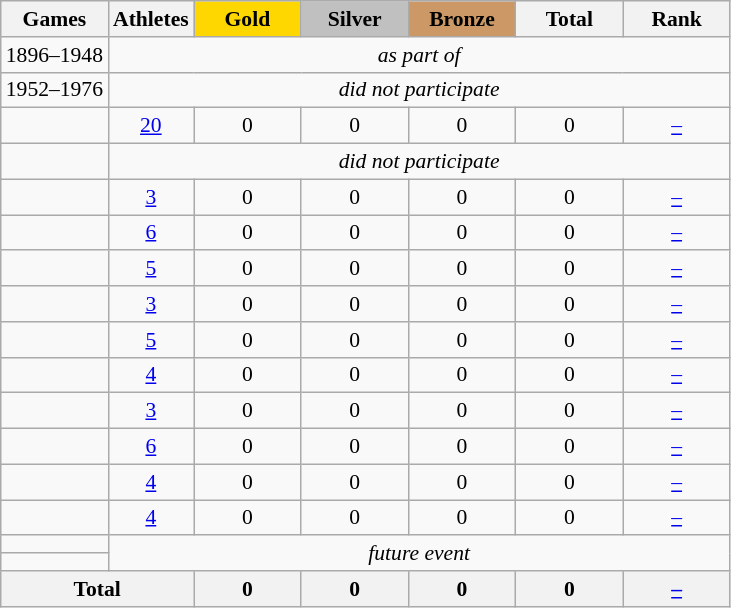<table class="wikitable" style="text-align:center; font-size:90%;">
<tr>
<th>Games</th>
<th>Athletes</th>
<td style="background:gold; width:4.5em; font-weight:bold;">Gold</td>
<td style="background:silver; width:4.5em; font-weight:bold;">Silver</td>
<td style="background:#cc9966; width:4.5em; font-weight:bold;">Bronze</td>
<th style="width:4.5em; font-weight:bold;">Total</th>
<th style="width:4.5em; font-weight:bold;">Rank</th>
</tr>
<tr>
<td align=left>1896–1948</td>
<td colspan=6><em>as part of </em></td>
</tr>
<tr>
<td align=left>1952–1976</td>
<td colspan=6><em>did not participate</em></td>
</tr>
<tr>
<td align=left></td>
<td><a href='#'>20</a></td>
<td>0</td>
<td>0</td>
<td>0</td>
<td>0</td>
<td><a href='#'>–</a></td>
</tr>
<tr>
<td align=left></td>
<td colspan=6><em>did not participate</em></td>
</tr>
<tr>
<td align=left></td>
<td><a href='#'>3</a></td>
<td>0</td>
<td>0</td>
<td>0</td>
<td>0</td>
<td><a href='#'>–</a></td>
</tr>
<tr>
<td align=left></td>
<td><a href='#'>6</a></td>
<td>0</td>
<td>0</td>
<td>0</td>
<td>0</td>
<td><a href='#'>–</a></td>
</tr>
<tr>
<td align=left></td>
<td><a href='#'>5</a></td>
<td>0</td>
<td>0</td>
<td>0</td>
<td>0</td>
<td><a href='#'>–</a></td>
</tr>
<tr>
<td align=left></td>
<td><a href='#'>3</a></td>
<td>0</td>
<td>0</td>
<td>0</td>
<td>0</td>
<td><a href='#'>–</a></td>
</tr>
<tr>
<td align=left></td>
<td><a href='#'>5</a></td>
<td>0</td>
<td>0</td>
<td>0</td>
<td>0</td>
<td><a href='#'>–</a></td>
</tr>
<tr>
<td align=left></td>
<td><a href='#'>4</a></td>
<td>0</td>
<td>0</td>
<td>0</td>
<td>0</td>
<td><a href='#'>–</a></td>
</tr>
<tr>
<td align=left></td>
<td><a href='#'>3</a></td>
<td>0</td>
<td>0</td>
<td>0</td>
<td>0</td>
<td><a href='#'>–</a></td>
</tr>
<tr>
<td align=left></td>
<td><a href='#'>6</a></td>
<td>0</td>
<td>0</td>
<td>0</td>
<td>0</td>
<td><a href='#'>–</a></td>
</tr>
<tr>
<td align=left></td>
<td><a href='#'>4</a></td>
<td>0</td>
<td>0</td>
<td>0</td>
<td>0</td>
<td><a href='#'>–</a></td>
</tr>
<tr>
<td align=left></td>
<td><a href='#'>4</a></td>
<td>0</td>
<td>0</td>
<td>0</td>
<td>0</td>
<td><a href='#'>–</a></td>
</tr>
<tr>
<td align=left></td>
<td colspan=6; rowspan=2><em>future event</em></td>
</tr>
<tr>
<td align=left></td>
</tr>
<tr>
<th colspan=2>Total</th>
<th>0</th>
<th>0</th>
<th>0</th>
<th>0</th>
<th><a href='#'>–</a></th>
</tr>
</table>
